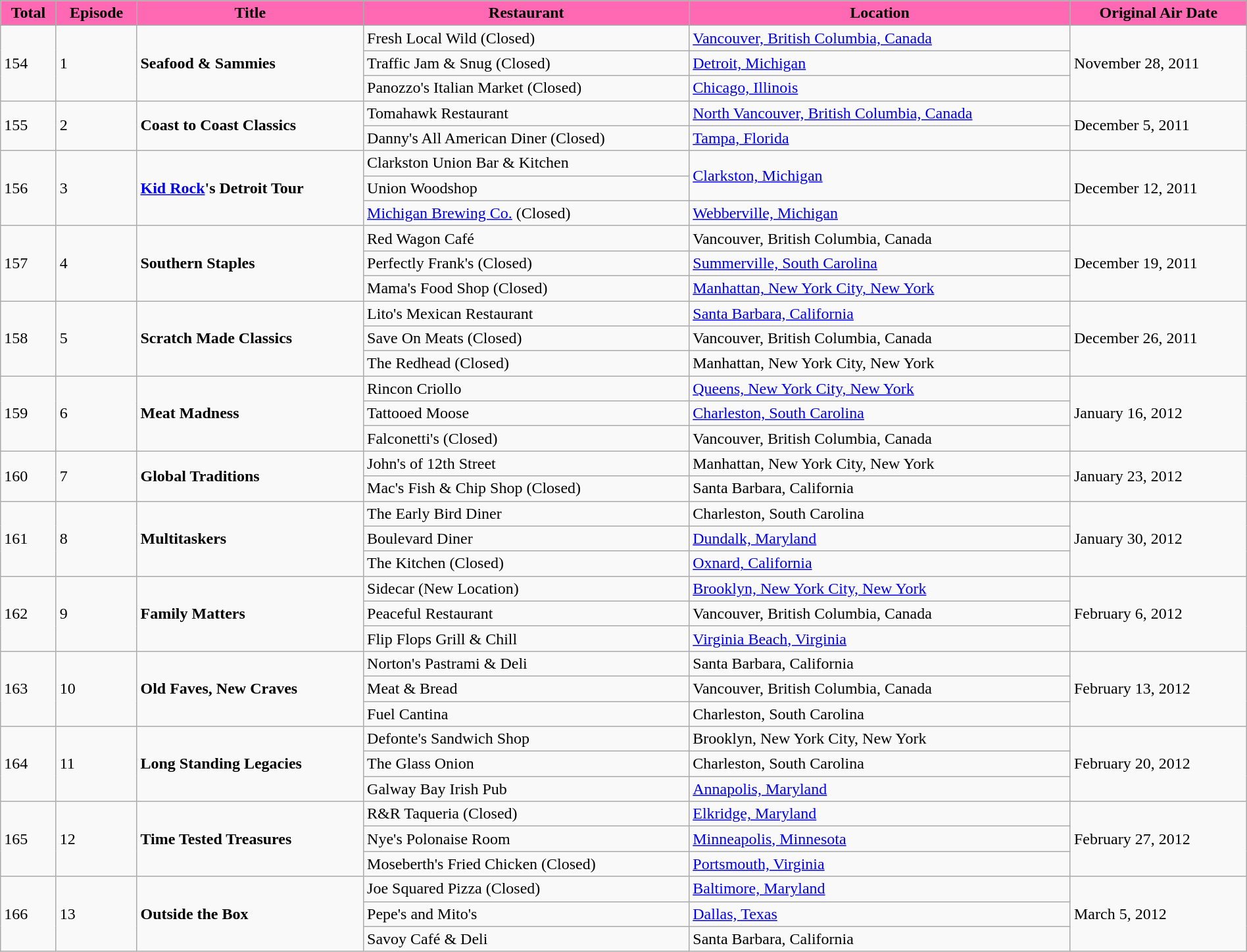<table class="wikitable" style="width: 100%;">
<tr>
<th # style="background:hotPink;">Total</th>
<th # style="background:hotPink;">Episode</th>
<th # style="background:hotPink;">Title</th>
<th # style="background:hotPink;">Restaurant</th>
<th # style="background:hotPink;">Location</th>
<th # style="background:hotPink;">Original Air Date</th>
</tr>
<tr>
<td rowspan="3">154</td>
<td rowspan="3">1</td>
<td rowspan="3"><strong>Seafood & Sammies</strong></td>
<td>Fresh Local Wild (Closed)</td>
<td><a href='#'>Vancouver, British Columbia, Canada</a></td>
<td rowspan="3">November 28, 2011</td>
</tr>
<tr>
<td>Traffic Jam & Snug (Closed)</td>
<td><a href='#'>Detroit, Michigan</a></td>
</tr>
<tr>
<td>Panozzo's Italian Market (Closed)</td>
<td><a href='#'>Chicago, Illinois</a></td>
</tr>
<tr>
<td rowspan="2">155</td>
<td rowspan="2">2</td>
<td rowspan="2"><strong>Coast to Coast Classics</strong></td>
<td>Tomahawk Restaurant</td>
<td><a href='#'>North Vancouver, British Columbia, Canada</a></td>
<td rowspan="2">December 5, 2011</td>
</tr>
<tr>
<td>Danny's All American Diner (Closed)</td>
<td><a href='#'>Tampa, Florida</a></td>
</tr>
<tr>
<td rowspan="3">156</td>
<td rowspan="3">3</td>
<td rowspan="3"><strong><a href='#'>Kid Rock</a>'s Detroit Tour</strong></td>
<td>Clarkston Union Bar & Kitchen</td>
<td rowspan="2"><a href='#'>Clarkston, Michigan</a></td>
<td rowspan="3">December 12, 2011</td>
</tr>
<tr>
<td>Union Woodshop</td>
</tr>
<tr>
<td><a href='#'>Michigan Brewing Co.</a> (Closed)</td>
<td><a href='#'>Webberville, Michigan</a></td>
</tr>
<tr>
<td rowspan="3">157</td>
<td rowspan="3">4</td>
<td rowspan="3"><strong>Southern Staples</strong></td>
<td>Red Wagon Café</td>
<td>Vancouver, British Columbia, Canada</td>
<td rowspan="3">December 19, 2011</td>
</tr>
<tr>
<td>Perfectly Frank's (Closed)</td>
<td><a href='#'>Summerville, South Carolina</a></td>
</tr>
<tr>
<td>Mama's Food Shop (Closed)</td>
<td><a href='#'>Manhattan, New York City, New York</a></td>
</tr>
<tr>
<td rowspan="3">158</td>
<td rowspan="3">5</td>
<td rowspan="3"><strong>Scratch Made Classics</strong></td>
<td>Lito's Mexican Restaurant</td>
<td><a href='#'>Santa Barbara, California</a></td>
<td rowspan="3">December 26, 2011</td>
</tr>
<tr>
<td>Save On Meats (Closed)</td>
<td>Vancouver, British Columbia, Canada</td>
</tr>
<tr>
<td>The Redhead (Closed)</td>
<td>Manhattan, New York City, New York</td>
</tr>
<tr>
<td rowspan="3">159</td>
<td rowspan="3">6</td>
<td rowspan="3"><strong>Meat Madness</strong></td>
<td>Rincon Criollo</td>
<td><a href='#'>Queens, New York City, New York</a></td>
<td rowspan="3">January 16, 2012</td>
</tr>
<tr>
<td>Tattooed Moose</td>
<td><a href='#'>Charleston, South Carolina</a></td>
</tr>
<tr>
<td>Falconetti's (Closed)</td>
<td>Vancouver, British Columbia, Canada</td>
</tr>
<tr>
<td rowspan="2">160</td>
<td rowspan="2">7</td>
<td rowspan="2"><strong>Global Traditions</strong></td>
<td>John's of 12th Street</td>
<td>Manhattan, New York City, New York</td>
<td rowspan="2">January 23, 2012</td>
</tr>
<tr>
<td>Mac's Fish & Chip Shop (Closed)</td>
<td>Santa Barbara, California</td>
</tr>
<tr>
<td rowspan="3">161</td>
<td rowspan="3">8</td>
<td rowspan="3"><strong>Multitaskers</strong></td>
<td>The Early Bird Diner</td>
<td>Charleston, South Carolina</td>
<td rowspan="3">January 30, 2012</td>
</tr>
<tr>
<td>Boulevard Diner</td>
<td><a href='#'>Dundalk, Maryland</a></td>
</tr>
<tr>
<td>The Kitchen (Closed)</td>
<td><a href='#'>Oxnard, California</a></td>
</tr>
<tr>
<td rowspan="3">162</td>
<td rowspan="3">9</td>
<td rowspan="3"><strong>Family Matters</strong></td>
<td>Sidecar (New Location)</td>
<td><a href='#'>Brooklyn, New York City, New York</a></td>
<td rowspan="3">February 6, 2012</td>
</tr>
<tr>
<td>Peaceful Restaurant</td>
<td>Vancouver, British Columbia, Canada</td>
</tr>
<tr>
<td>Flip Flops Grill & Chill</td>
<td><a href='#'>Virginia Beach, Virginia</a></td>
</tr>
<tr>
<td rowspan="3">163</td>
<td rowspan="3">10</td>
<td rowspan="3"><strong>Old Faves, New Craves</strong></td>
<td>Norton's Pastrami & Deli</td>
<td>Santa Barbara, California</td>
<td rowspan="3">February 13, 2012</td>
</tr>
<tr>
<td>Meat & Bread</td>
<td>Vancouver, British Columbia, Canada</td>
</tr>
<tr>
<td>Fuel Cantina</td>
<td>Charleston, South Carolina</td>
</tr>
<tr>
<td rowspan="3">164</td>
<td rowspan="3">11</td>
<td rowspan="3"><strong>Long Standing Legacies</strong></td>
<td>Defonte's Sandwich Shop</td>
<td>Brooklyn, New York City, New York</td>
<td rowspan="3">February 20, 2012</td>
</tr>
<tr>
<td>The Glass Onion</td>
<td>Charleston, South Carolina</td>
</tr>
<tr>
<td>Galway Bay Irish Pub</td>
<td><a href='#'>Annapolis, Maryland</a></td>
</tr>
<tr>
<td rowspan="3">165</td>
<td rowspan="3">12</td>
<td rowspan="3"><strong>Time Tested Treasures</strong></td>
<td>R&R Taqueria (Closed)</td>
<td><a href='#'>Elkridge, Maryland</a></td>
<td rowspan="3">February 27, 2012</td>
</tr>
<tr>
<td>Nye's Polonaise Room</td>
<td><a href='#'>Minneapolis, Minnesota</a></td>
</tr>
<tr>
<td>Moseberth's Fried Chicken (Closed)</td>
<td><a href='#'>Portsmouth, Virginia</a></td>
</tr>
<tr>
<td rowspan="3">166</td>
<td rowspan="3">13</td>
<td rowspan="3"><strong>Outside the Box</strong></td>
<td>Joe Squared Pizza (Closed)</td>
<td><a href='#'>Baltimore, Maryland</a></td>
<td rowspan="3">March 5, 2012</td>
</tr>
<tr>
<td>Pepe's and Mito's</td>
<td><a href='#'>Dallas, Texas</a></td>
</tr>
<tr>
<td>Savoy Café & Deli</td>
<td>Santa Barbara, California</td>
</tr>
</table>
